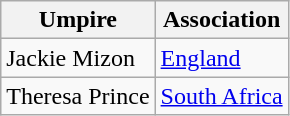<table class="wikitable collapsible">
<tr>
<th>Umpire</th>
<th>Association</th>
</tr>
<tr>
<td>Jackie Mizon</td>
<td><a href='#'>England</a></td>
</tr>
<tr>
<td>Theresa Prince</td>
<td><a href='#'>South Africa</a></td>
</tr>
</table>
